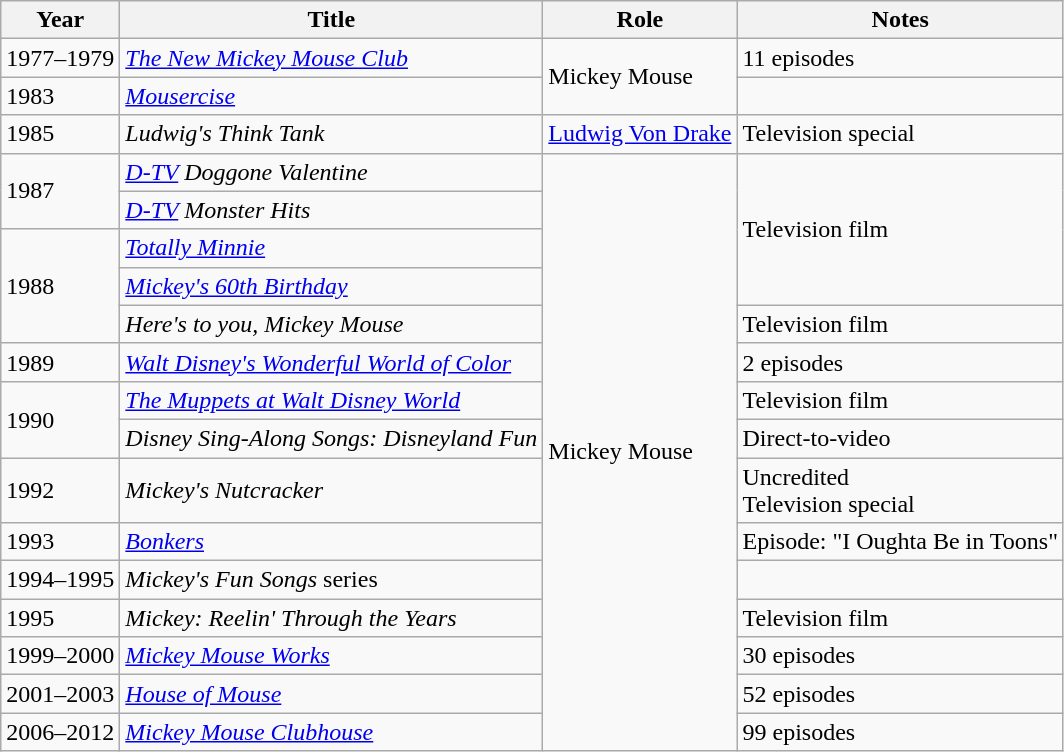<table class = "wikitable sortable">
<tr>
<th>Year</th>
<th>Title</th>
<th>Role</th>
<th>Notes</th>
</tr>
<tr>
<td>1977–1979</td>
<td><em><a href='#'>The New Mickey Mouse Club</a></em></td>
<td rowspan="2">Mickey Mouse</td>
<td>11 episodes</td>
</tr>
<tr>
<td>1983</td>
<td><em><a href='#'>Mousercise</a></em></td>
<td></td>
</tr>
<tr>
<td>1985</td>
<td><em>Ludwig's Think Tank</em></td>
<td><a href='#'>Ludwig Von Drake</a></td>
<td>Television special</td>
</tr>
<tr>
<td rowspan="2">1987</td>
<td><em><a href='#'>D-TV</a> Doggone Valentine</em></td>
<td rowspan="15">Mickey Mouse</td>
<td rowspan="4">Television film</td>
</tr>
<tr>
<td><em><a href='#'>D-TV</a> Monster Hits</em></td>
</tr>
<tr>
<td rowspan="3">1988</td>
<td><em><a href='#'>Totally Minnie</a></em></td>
</tr>
<tr>
<td><em><a href='#'>Mickey's 60th Birthday</a></em></td>
</tr>
<tr>
<td><em>Here's to you, Mickey Mouse</em></td>
<td>Television film</td>
</tr>
<tr>
<td>1989</td>
<td><em><a href='#'>Walt Disney's Wonderful World of Color</a></em></td>
<td>2 episodes</td>
</tr>
<tr>
<td rowspan="2">1990</td>
<td><em><a href='#'>The Muppets at Walt Disney World</a></em></td>
<td>Television film</td>
</tr>
<tr>
<td><em>Disney Sing-Along Songs: Disneyland Fun</em></td>
<td>Direct-to-video</td>
</tr>
<tr>
<td>1992</td>
<td><em>Mickey's Nutcracker</em></td>
<td>Uncredited<br>Television special</td>
</tr>
<tr>
<td>1993</td>
<td><em><a href='#'>Bonkers</a></em></td>
<td>Episode: "I Oughta Be in Toons"</td>
</tr>
<tr>
<td>1994–1995</td>
<td><em>Mickey's Fun Songs</em> series</td>
<td></td>
</tr>
<tr>
<td>1995</td>
<td><em>Mickey: Reelin' Through the Years</em></td>
<td>Television film</td>
</tr>
<tr>
<td>1999–2000</td>
<td><em><a href='#'>Mickey Mouse Works</a></em></td>
<td>30 episodes</td>
</tr>
<tr>
<td>2001–2003</td>
<td><em><a href='#'>House of Mouse</a></em></td>
<td>52 episodes</td>
</tr>
<tr>
<td>2006–2012</td>
<td><em><a href='#'>Mickey Mouse Clubhouse</a></em></td>
<td>99 episodes</td>
</tr>
</table>
